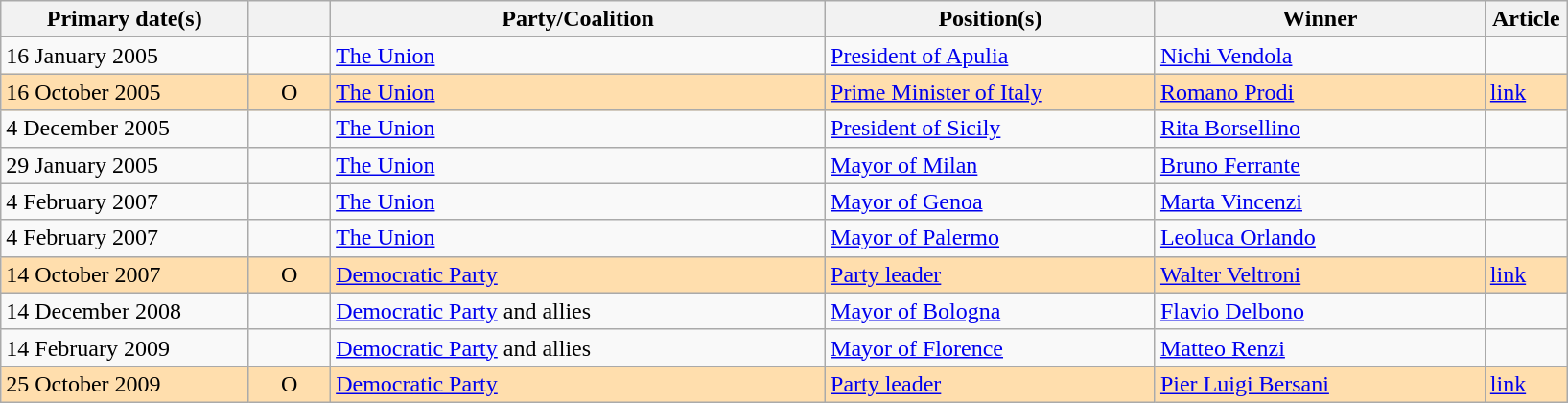<table class="wikitable">
<tr>
<th width="15%">Primary date(s)</th>
<th width="5%"></th>
<th width="30%">Party/Coalition</th>
<th width="20%">Position(s)</th>
<th width="20%">Winner</th>
<th width="5%">Article</th>
</tr>
<tr>
<td>16 January 2005</td>
<td></td>
<td><a href='#'>The Union</a></td>
<td><a href='#'>President of Apulia</a></td>
<td><a href='#'>Nichi Vendola</a></td>
<td></td>
</tr>
<tr style="background:#FFDEAD;">
<td>16 October 2005</td>
<td style="text-align: center;">O</td>
<td><a href='#'>The Union</a></td>
<td><a href='#'>Prime Minister of Italy</a></td>
<td><a href='#'>Romano Prodi</a></td>
<td><a href='#'>link</a></td>
</tr>
<tr>
<td>4 December 2005</td>
<td></td>
<td><a href='#'>The Union</a></td>
<td><a href='#'>President of Sicily</a></td>
<td><a href='#'>Rita Borsellino</a></td>
<td></td>
</tr>
<tr>
<td>29 January 2005</td>
<td></td>
<td><a href='#'>The Union</a></td>
<td><a href='#'>Mayor of Milan</a></td>
<td><a href='#'>Bruno Ferrante</a></td>
<td></td>
</tr>
<tr>
<td>4 February 2007</td>
<td></td>
<td><a href='#'>The Union</a></td>
<td><a href='#'>Mayor of Genoa</a></td>
<td><a href='#'>Marta Vincenzi</a></td>
<td></td>
</tr>
<tr>
<td>4 February 2007</td>
<td></td>
<td><a href='#'>The Union</a></td>
<td><a href='#'>Mayor of Palermo</a></td>
<td><a href='#'>Leoluca Orlando</a></td>
<td></td>
</tr>
<tr style="background:#FFDEAD;">
<td>14 October 2007</td>
<td style="text-align: center;">O</td>
<td><a href='#'>Democratic Party</a></td>
<td><a href='#'>Party leader</a></td>
<td><a href='#'>Walter Veltroni</a></td>
<td><a href='#'>link</a></td>
</tr>
<tr>
<td>14 December 2008</td>
<td></td>
<td><a href='#'>Democratic Party</a> and allies</td>
<td><a href='#'>Mayor of Bologna</a></td>
<td><a href='#'>Flavio Delbono</a></td>
<td></td>
</tr>
<tr>
<td>14 February 2009</td>
<td></td>
<td><a href='#'>Democratic Party</a> and allies</td>
<td><a href='#'>Mayor of Florence</a></td>
<td><a href='#'>Matteo Renzi</a></td>
<td></td>
</tr>
<tr style="background:#FFDEAD;">
<td>25 October 2009</td>
<td style="text-align: center;">O</td>
<td><a href='#'>Democratic Party</a></td>
<td><a href='#'>Party leader</a></td>
<td><a href='#'>Pier Luigi Bersani</a></td>
<td><a href='#'>link</a></td>
</tr>
</table>
